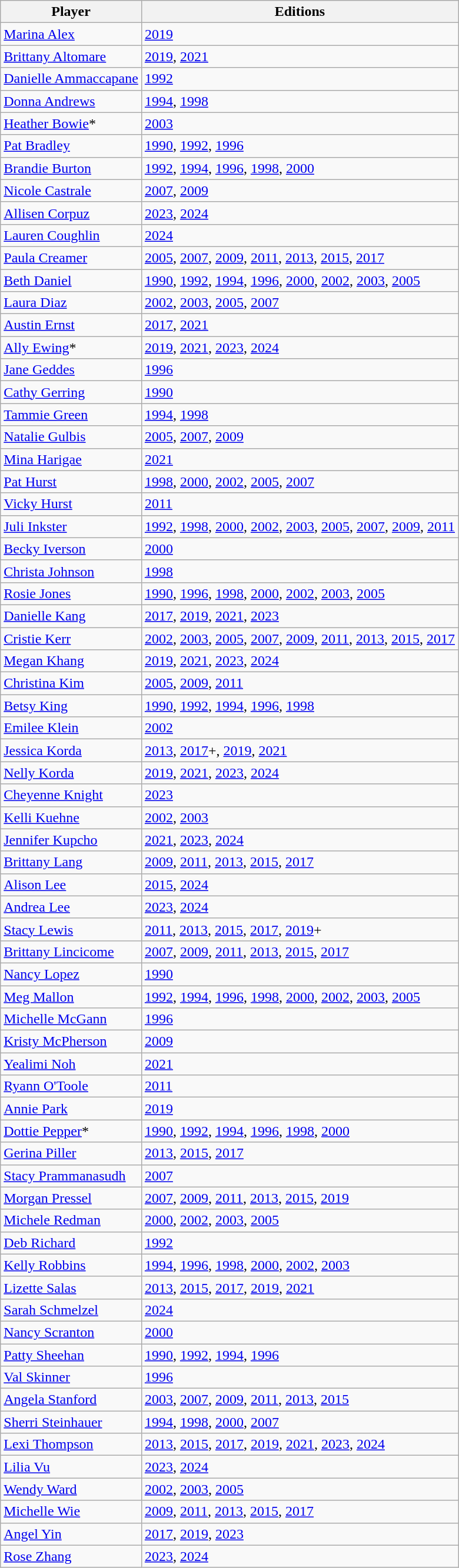<table class="wikitable sortable">
<tr>
<th>Player</th>
<th>Editions</th>
</tr>
<tr>
<td><a href='#'>Marina Alex</a></td>
<td><a href='#'>2019</a></td>
</tr>
<tr>
<td><a href='#'>Brittany Altomare</a></td>
<td><a href='#'>2019</a>, <a href='#'>2021</a></td>
</tr>
<tr>
<td><a href='#'>Danielle Ammaccapane</a></td>
<td><a href='#'>1992</a></td>
</tr>
<tr>
<td><a href='#'>Donna Andrews</a></td>
<td><a href='#'>1994</a>, <a href='#'>1998</a></td>
</tr>
<tr>
<td><a href='#'>Heather Bowie</a>*</td>
<td><a href='#'>2003</a></td>
</tr>
<tr>
<td><a href='#'>Pat Bradley</a></td>
<td><a href='#'>1990</a>, <a href='#'>1992</a>, <a href='#'>1996</a></td>
</tr>
<tr>
<td><a href='#'>Brandie Burton</a></td>
<td><a href='#'>1992</a>, <a href='#'>1994</a>, <a href='#'>1996</a>, <a href='#'>1998</a>, <a href='#'>2000</a></td>
</tr>
<tr>
<td><a href='#'>Nicole Castrale</a></td>
<td><a href='#'>2007</a>, <a href='#'>2009</a></td>
</tr>
<tr>
<td><a href='#'>Allisen Corpuz</a></td>
<td><a href='#'>2023</a>, <a href='#'>2024</a></td>
</tr>
<tr>
<td><a href='#'>Lauren Coughlin</a></td>
<td><a href='#'>2024</a></td>
</tr>
<tr>
<td><a href='#'>Paula Creamer</a></td>
<td><a href='#'>2005</a>, <a href='#'>2007</a>, <a href='#'>2009</a>, <a href='#'>2011</a>, <a href='#'>2013</a>, <a href='#'>2015</a>, <a href='#'>2017</a></td>
</tr>
<tr>
<td><a href='#'>Beth Daniel</a></td>
<td><a href='#'>1990</a>, <a href='#'>1992</a>, <a href='#'>1994</a>, <a href='#'>1996</a>, <a href='#'>2000</a>, <a href='#'>2002</a>, <a href='#'>2003</a>, <a href='#'>2005</a></td>
</tr>
<tr>
<td><a href='#'>Laura Diaz</a></td>
<td><a href='#'>2002</a>, <a href='#'>2003</a>, <a href='#'>2005</a>, <a href='#'>2007</a></td>
</tr>
<tr>
<td><a href='#'>Austin Ernst</a></td>
<td><a href='#'>2017</a>, <a href='#'>2021</a></td>
</tr>
<tr>
<td><a href='#'>Ally Ewing</a>*</td>
<td><a href='#'>2019</a>, <a href='#'>2021</a>, <a href='#'>2023</a>, <a href='#'>2024</a></td>
</tr>
<tr>
<td><a href='#'>Jane Geddes</a></td>
<td><a href='#'>1996</a></td>
</tr>
<tr>
<td><a href='#'>Cathy Gerring</a></td>
<td><a href='#'>1990</a></td>
</tr>
<tr>
<td><a href='#'>Tammie Green</a></td>
<td><a href='#'>1994</a>, <a href='#'>1998</a></td>
</tr>
<tr>
<td><a href='#'>Natalie Gulbis</a></td>
<td><a href='#'>2005</a>, <a href='#'>2007</a>, <a href='#'>2009</a></td>
</tr>
<tr>
<td><a href='#'>Mina Harigae</a></td>
<td><a href='#'>2021</a></td>
</tr>
<tr>
<td><a href='#'>Pat Hurst</a></td>
<td><a href='#'>1998</a>, <a href='#'>2000</a>, <a href='#'>2002</a>, <a href='#'>2005</a>, <a href='#'>2007</a></td>
</tr>
<tr>
<td><a href='#'>Vicky Hurst</a></td>
<td><a href='#'>2011</a></td>
</tr>
<tr>
<td><a href='#'>Juli Inkster</a></td>
<td><a href='#'>1992</a>, <a href='#'>1998</a>, <a href='#'>2000</a>, <a href='#'>2002</a>, <a href='#'>2003</a>, <a href='#'>2005</a>, <a href='#'>2007</a>, <a href='#'>2009</a>, <a href='#'>2011</a></td>
</tr>
<tr>
<td><a href='#'>Becky Iverson</a></td>
<td><a href='#'>2000</a></td>
</tr>
<tr>
<td><a href='#'>Christa Johnson</a></td>
<td><a href='#'>1998</a></td>
</tr>
<tr>
<td><a href='#'>Rosie Jones</a></td>
<td><a href='#'>1990</a>, <a href='#'>1996</a>, <a href='#'>1998</a>, <a href='#'>2000</a>, <a href='#'>2002</a>, <a href='#'>2003</a>, <a href='#'>2005</a></td>
</tr>
<tr>
<td><a href='#'>Danielle Kang</a></td>
<td><a href='#'>2017</a>, <a href='#'>2019</a>, <a href='#'>2021</a>, <a href='#'>2023</a></td>
</tr>
<tr>
<td><a href='#'>Cristie Kerr</a></td>
<td><a href='#'>2002</a>, <a href='#'>2003</a>, <a href='#'>2005</a>, <a href='#'>2007</a>, <a href='#'>2009</a>, <a href='#'>2011</a>, <a href='#'>2013</a>, <a href='#'>2015</a>, <a href='#'>2017</a></td>
</tr>
<tr>
<td><a href='#'>Megan Khang</a></td>
<td><a href='#'>2019</a>, <a href='#'>2021</a>, <a href='#'>2023</a>, <a href='#'>2024</a></td>
</tr>
<tr>
<td><a href='#'>Christina Kim</a></td>
<td><a href='#'>2005</a>, <a href='#'>2009</a>, <a href='#'>2011</a></td>
</tr>
<tr>
<td><a href='#'>Betsy King</a></td>
<td><a href='#'>1990</a>, <a href='#'>1992</a>, <a href='#'>1994</a>, <a href='#'>1996</a>, <a href='#'>1998</a></td>
</tr>
<tr>
<td><a href='#'>Emilee Klein</a></td>
<td><a href='#'>2002</a></td>
</tr>
<tr>
<td><a href='#'>Jessica Korda</a></td>
<td><a href='#'>2013</a>, <a href='#'>2017</a>+, <a href='#'>2019</a>, <a href='#'>2021</a></td>
</tr>
<tr>
<td><a href='#'>Nelly Korda</a></td>
<td><a href='#'>2019</a>, <a href='#'>2021</a>, <a href='#'>2023</a>, <a href='#'>2024</a></td>
</tr>
<tr>
<td><a href='#'>Cheyenne Knight</a></td>
<td><a href='#'>2023</a></td>
</tr>
<tr>
<td><a href='#'>Kelli Kuehne</a></td>
<td><a href='#'>2002</a>, <a href='#'>2003</a></td>
</tr>
<tr>
<td><a href='#'>Jennifer Kupcho</a></td>
<td><a href='#'>2021</a>, <a href='#'>2023</a>, <a href='#'>2024</a></td>
</tr>
<tr>
<td><a href='#'>Brittany Lang</a></td>
<td><a href='#'>2009</a>, <a href='#'>2011</a>, <a href='#'>2013</a>, <a href='#'>2015</a>, <a href='#'>2017</a></td>
</tr>
<tr>
<td><a href='#'>Alison Lee</a></td>
<td><a href='#'>2015</a>, <a href='#'>2024</a></td>
</tr>
<tr>
<td><a href='#'>Andrea Lee</a></td>
<td><a href='#'>2023</a>, <a href='#'>2024</a></td>
</tr>
<tr>
<td><a href='#'>Stacy Lewis</a></td>
<td><a href='#'>2011</a>, <a href='#'>2013</a>, <a href='#'>2015</a>, <a href='#'>2017</a>, <a href='#'>2019</a>+</td>
</tr>
<tr>
<td><a href='#'>Brittany Lincicome</a></td>
<td><a href='#'>2007</a>, <a href='#'>2009</a>, <a href='#'>2011</a>, <a href='#'>2013</a>, <a href='#'>2015</a>, <a href='#'>2017</a></td>
</tr>
<tr>
<td><a href='#'>Nancy Lopez</a></td>
<td><a href='#'>1990</a></td>
</tr>
<tr>
<td><a href='#'>Meg Mallon</a></td>
<td><a href='#'>1992</a>, <a href='#'>1994</a>, <a href='#'>1996</a>, <a href='#'>1998</a>, <a href='#'>2000</a>, <a href='#'>2002</a>, <a href='#'>2003</a>, <a href='#'>2005</a></td>
</tr>
<tr>
<td><a href='#'>Michelle McGann</a></td>
<td><a href='#'>1996</a></td>
</tr>
<tr>
<td><a href='#'>Kristy McPherson</a></td>
<td><a href='#'>2009</a></td>
</tr>
<tr>
<td><a href='#'>Yealimi Noh</a></td>
<td><a href='#'>2021</a></td>
</tr>
<tr>
<td><a href='#'>Ryann O'Toole</a></td>
<td><a href='#'>2011</a></td>
</tr>
<tr>
<td><a href='#'>Annie Park</a></td>
<td><a href='#'>2019</a></td>
</tr>
<tr>
<td><a href='#'>Dottie Pepper</a>*</td>
<td><a href='#'>1990</a>, <a href='#'>1992</a>, <a href='#'>1994</a>, <a href='#'>1996</a>, <a href='#'>1998</a>, <a href='#'>2000</a></td>
</tr>
<tr>
<td><a href='#'>Gerina Piller</a></td>
<td><a href='#'>2013</a>, <a href='#'>2015</a>, <a href='#'>2017</a></td>
</tr>
<tr>
<td><a href='#'>Stacy Prammanasudh</a></td>
<td><a href='#'>2007</a></td>
</tr>
<tr>
<td><a href='#'>Morgan Pressel</a></td>
<td><a href='#'>2007</a>, <a href='#'>2009</a>, <a href='#'>2011</a>, <a href='#'>2013</a>, <a href='#'>2015</a>, <a href='#'>2019</a></td>
</tr>
<tr>
<td><a href='#'>Michele Redman</a></td>
<td><a href='#'>2000</a>, <a href='#'>2002</a>, <a href='#'>2003</a>, <a href='#'>2005</a></td>
</tr>
<tr>
<td><a href='#'>Deb Richard</a></td>
<td><a href='#'>1992</a></td>
</tr>
<tr>
<td><a href='#'>Kelly Robbins</a></td>
<td><a href='#'>1994</a>, <a href='#'>1996</a>, <a href='#'>1998</a>, <a href='#'>2000</a>, <a href='#'>2002</a>, <a href='#'>2003</a></td>
</tr>
<tr>
<td><a href='#'>Lizette Salas</a></td>
<td><a href='#'>2013</a>, <a href='#'>2015</a>, <a href='#'>2017</a>, <a href='#'>2019</a>, <a href='#'>2021</a></td>
</tr>
<tr>
<td><a href='#'>Sarah Schmelzel</a></td>
<td><a href='#'>2024</a></td>
</tr>
<tr>
<td><a href='#'>Nancy Scranton</a></td>
<td><a href='#'>2000</a></td>
</tr>
<tr>
<td><a href='#'>Patty Sheehan</a></td>
<td><a href='#'>1990</a>, <a href='#'>1992</a>, <a href='#'>1994</a>, <a href='#'>1996</a></td>
</tr>
<tr>
<td><a href='#'>Val Skinner</a></td>
<td><a href='#'>1996</a></td>
</tr>
<tr>
<td><a href='#'>Angela Stanford</a></td>
<td><a href='#'>2003</a>, <a href='#'>2007</a>, <a href='#'>2009</a>, <a href='#'>2011</a>, <a href='#'>2013</a>, <a href='#'>2015</a></td>
</tr>
<tr>
<td><a href='#'>Sherri Steinhauer</a></td>
<td><a href='#'>1994</a>, <a href='#'>1998</a>, <a href='#'>2000</a>, <a href='#'>2007</a></td>
</tr>
<tr>
<td><a href='#'>Lexi Thompson</a></td>
<td><a href='#'>2013</a>, <a href='#'>2015</a>, <a href='#'>2017</a>, <a href='#'>2019</a>, <a href='#'>2021</a>, <a href='#'>2023</a>, <a href='#'>2024</a></td>
</tr>
<tr>
<td><a href='#'>Lilia Vu</a></td>
<td><a href='#'>2023</a>, <a href='#'>2024</a></td>
</tr>
<tr>
<td><a href='#'>Wendy Ward</a></td>
<td><a href='#'>2002</a>, <a href='#'>2003</a>, <a href='#'>2005</a></td>
</tr>
<tr>
<td><a href='#'>Michelle Wie</a></td>
<td><a href='#'>2009</a>, <a href='#'>2011</a>, <a href='#'>2013</a>, <a href='#'>2015</a>, <a href='#'>2017</a></td>
</tr>
<tr>
<td><a href='#'>Angel Yin</a></td>
<td><a href='#'>2017</a>, <a href='#'>2019</a>, <a href='#'>2023</a></td>
</tr>
<tr>
<td><a href='#'>Rose Zhang</a></td>
<td><a href='#'>2023</a>, <a href='#'>2024</a></td>
</tr>
</table>
